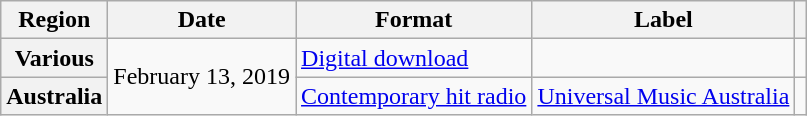<table class="wikitable plainrowheaders">
<tr>
<th scope="col">Region</th>
<th scope="col">Date</th>
<th scope="col">Format</th>
<th scope="col">Label</th>
<th scope="col" colspan="1"></th>
</tr>
<tr>
<th scope="row">Various</th>
<td rowspan="2">February 13, 2019</td>
<td><a href='#'>Digital download</a></td>
<td></td>
<td></td>
</tr>
<tr>
<th scope="row">Australia</th>
<td><a href='#'>Contemporary hit radio</a></td>
<td><a href='#'>Universal Music Australia</a></td>
<td></td>
</tr>
</table>
